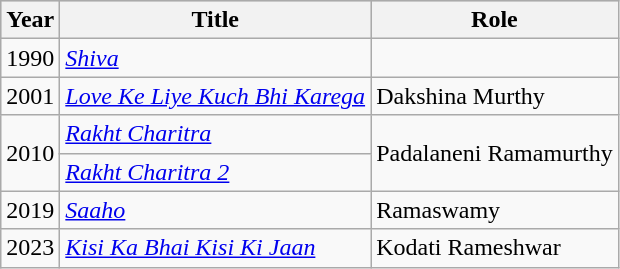<table class="wikitable sortable">
<tr style="background:#ccc; text-align:center;">
<th>Year</th>
<th>Title</th>
<th>Role</th>
</tr>
<tr>
<td>1990</td>
<td><a href='#'><em>Shiva</em></a></td>
<td></td>
</tr>
<tr>
<td>2001</td>
<td><em><a href='#'>Love Ke Liye Kuch Bhi Karega</a></em></td>
<td>Dakshina Murthy</td>
</tr>
<tr>
<td rowspan="2">2010</td>
<td><em><a href='#'>Rakht Charitra</a></em></td>
<td rowspan="2">Padalaneni Ramamurthy</td>
</tr>
<tr>
<td><em><a href='#'>Rakht Charitra 2</a></em></td>
</tr>
<tr>
<td>2019</td>
<td><em><a href='#'>Saaho</a></em></td>
<td>Ramaswamy</td>
</tr>
<tr>
<td>2023</td>
<td><em><a href='#'>Kisi Ka Bhai Kisi Ki Jaan</a></em></td>
<td>Kodati Rameshwar</td>
</tr>
</table>
